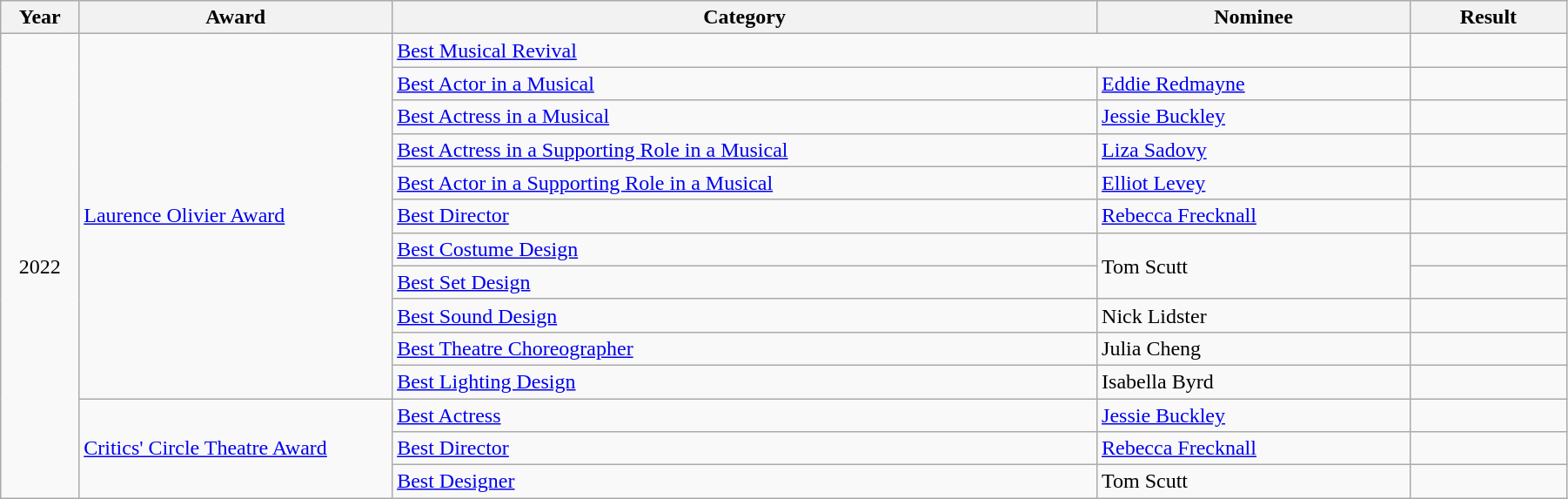<table class="wikitable" style="width:95%;">
<tr>
<th style="width:5%;">Year</th>
<th style="width:20%;">Award</th>
<th style="width:45%;">Category</th>
<th style="width:20%;">Nominee</th>
<th style="width:10%;">Result</th>
</tr>
<tr>
<td rowspan="14" style="text-align:center;">2022</td>
<td rowspan="11"><a href='#'>Laurence Olivier Award</a></td>
<td colspan="2"><a href='#'>Best Musical Revival</a></td>
<td></td>
</tr>
<tr>
<td><a href='#'>Best Actor in a Musical</a></td>
<td><a href='#'>Eddie Redmayne</a></td>
<td></td>
</tr>
<tr>
<td><a href='#'>Best Actress in a Musical</a></td>
<td><a href='#'>Jessie Buckley</a></td>
<td></td>
</tr>
<tr>
<td><a href='#'>Best Actress in a Supporting Role in a Musical</a></td>
<td><a href='#'>Liza Sadovy</a></td>
<td></td>
</tr>
<tr>
<td><a href='#'>Best Actor in a Supporting Role in a Musical</a></td>
<td><a href='#'>Elliot Levey</a></td>
<td></td>
</tr>
<tr>
<td><a href='#'>Best Director</a></td>
<td><a href='#'>Rebecca Frecknall</a></td>
<td></td>
</tr>
<tr>
<td><a href='#'>Best Costume Design</a></td>
<td rowspan="2">Tom Scutt</td>
<td></td>
</tr>
<tr>
<td><a href='#'>Best Set Design</a></td>
<td></td>
</tr>
<tr>
<td><a href='#'>Best Sound Design</a></td>
<td>Nick Lidster</td>
<td></td>
</tr>
<tr>
<td><a href='#'>Best Theatre Choreographer</a></td>
<td>Julia Cheng</td>
<td></td>
</tr>
<tr>
<td><a href='#'>Best Lighting Design</a></td>
<td>Isabella Byrd</td>
<td></td>
</tr>
<tr>
<td rowspan="3"><a href='#'>Critics' Circle Theatre Award</a></td>
<td><a href='#'>Best Actress</a></td>
<td><a href='#'>Jessie Buckley</a></td>
<td></td>
</tr>
<tr>
<td><a href='#'>Best Director</a></td>
<td><a href='#'>Rebecca Frecknall</a></td>
<td></td>
</tr>
<tr>
<td><a href='#'>Best Designer</a></td>
<td>Tom Scutt</td>
<td></td>
</tr>
</table>
